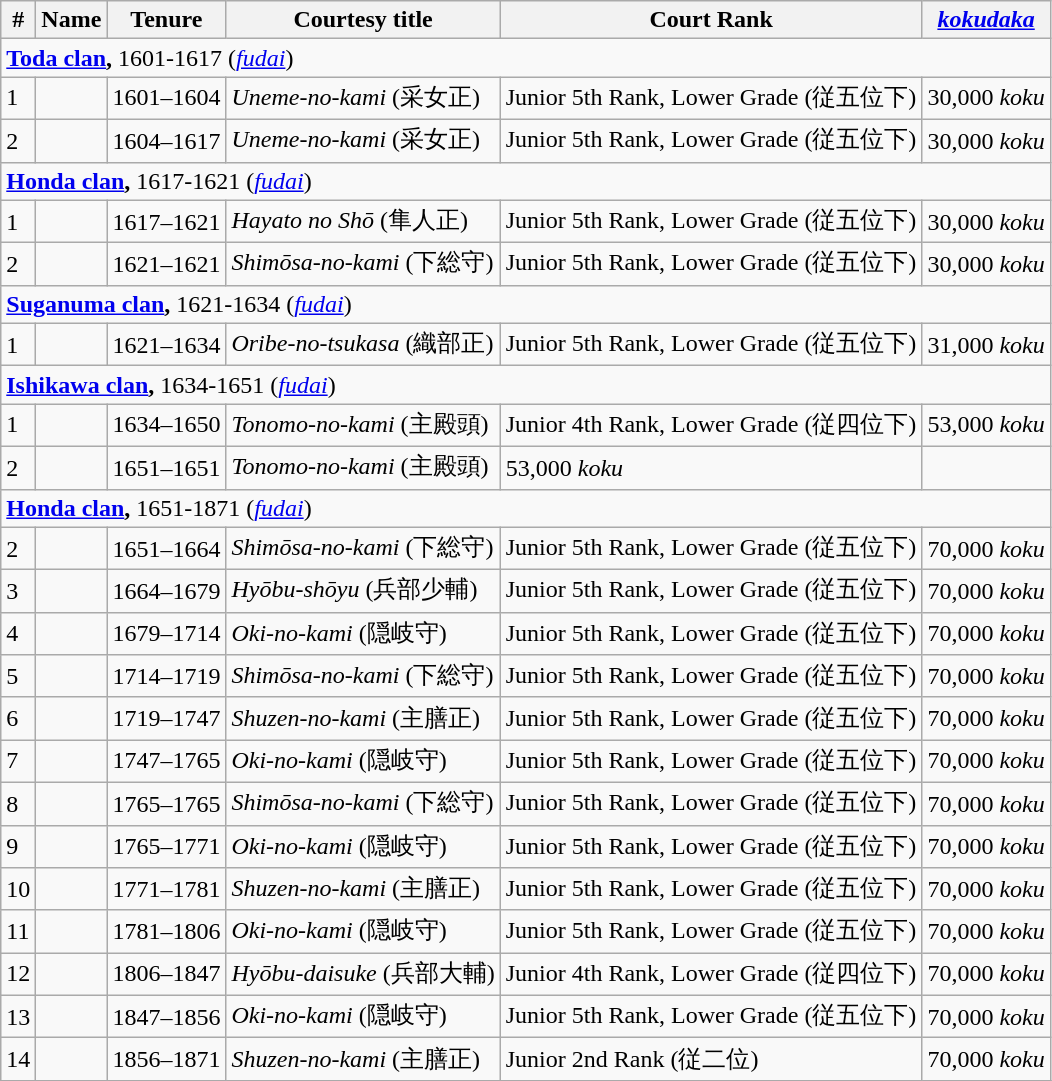<table class=wikitable>
<tr>
<th>#</th>
<th>Name</th>
<th>Tenure</th>
<th>Courtesy title</th>
<th>Court Rank</th>
<th><em><a href='#'>kokudaka</a></em></th>
</tr>
<tr>
<td colspan=6> <strong><a href='#'>Toda clan</a>,</strong> 1601-1617 (<em><a href='#'>fudai</a></em>)</td>
</tr>
<tr>
<td>1</td>
<td></td>
<td>1601–1604</td>
<td><em>Uneme-no-kami</em> (采女正)</td>
<td>Junior 5th Rank, Lower Grade (従五位下)</td>
<td>30,000 <em>koku</em></td>
</tr>
<tr>
<td>2</td>
<td></td>
<td>1604–1617</td>
<td><em>Uneme-no-kami</em> (采女正)</td>
<td>Junior 5th Rank, Lower Grade (従五位下)</td>
<td>30,000 <em>koku</em></td>
</tr>
<tr>
<td colspan=6> <strong><a href='#'>Honda clan</a>,</strong> 1617-1621 (<em><a href='#'>fudai</a></em>)</td>
</tr>
<tr>
<td>1</td>
<td></td>
<td>1617–1621</td>
<td><em>Hayato no Shō</em> (隼人正)</td>
<td>Junior 5th Rank, Lower Grade (従五位下)</td>
<td>30,000 <em>koku</em></td>
</tr>
<tr>
<td>2</td>
<td></td>
<td>1621–1621</td>
<td><em>Shimōsa-no-kami</em> (下総守)</td>
<td>Junior 5th Rank, Lower Grade (従五位下)</td>
<td>30,000 <em>koku</em></td>
</tr>
<tr>
<td colspan=6> <strong><a href='#'>Suganuma clan</a>,</strong> 1621-1634 (<em><a href='#'>fudai</a></em>)</td>
</tr>
<tr>
<td>1</td>
<td></td>
<td>1621–1634</td>
<td><em>Oribe-no-tsukasa</em> (織部正)</td>
<td>Junior 5th Rank, Lower Grade (従五位下)</td>
<td>31,000 <em>koku</em></td>
</tr>
<tr>
<td colspan=6> <strong><a href='#'>Ishikawa clan</a>,</strong> 1634-1651 (<em><a href='#'>fudai</a></em>)</td>
</tr>
<tr>
<td>1</td>
<td></td>
<td>1634–1650</td>
<td><em>Tonomo-no-kami</em> (主殿頭)</td>
<td>Junior 4th Rank, Lower Grade (従四位下)</td>
<td>53,000 <em>koku</em></td>
</tr>
<tr>
<td>2</td>
<td></td>
<td>1651–1651</td>
<td><em>Tonomo-no-kami</em> (主殿頭)</td>
<td Junior 4th Rank, Lower Grade (従四位下)>53,000 <em>koku</em></td>
</tr>
<tr>
<td colspan=6> <strong><a href='#'>Honda clan</a>,</strong> 1651-1871 (<em><a href='#'>fudai</a></em>)</td>
</tr>
<tr>
<td>2</td>
<td></td>
<td>1651–1664</td>
<td><em>Shimōsa-no-kami</em> (下総守)</td>
<td>Junior 5th Rank, Lower Grade (従五位下)</td>
<td>70,000 <em>koku</em></td>
</tr>
<tr>
<td>3</td>
<td></td>
<td>1664–1679</td>
<td><em>Hyōbu-shōyu</em> (兵部少輔)</td>
<td>Junior 5th Rank, Lower Grade (従五位下)</td>
<td>70,000 <em>koku</em></td>
</tr>
<tr>
<td>4</td>
<td></td>
<td>1679–1714</td>
<td><em>Oki-no-kami</em> (隠岐守)</td>
<td>Junior 5th Rank, Lower Grade (従五位下)</td>
<td>70,000 <em>koku</em></td>
</tr>
<tr>
<td>5</td>
<td></td>
<td>1714–1719</td>
<td><em>Shimōsa-no-kami</em> (下総守)</td>
<td>Junior 5th Rank, Lower Grade (従五位下)</td>
<td>70,000 <em>koku</em></td>
</tr>
<tr>
<td>6</td>
<td></td>
<td>1719–1747</td>
<td><em>Shuzen-no-kami</em> (主膳正)</td>
<td>Junior 5th Rank, Lower Grade (従五位下)</td>
<td>70,000 <em>koku</em></td>
</tr>
<tr>
<td>7</td>
<td></td>
<td>1747–1765</td>
<td><em>Oki-no-kami</em> (隠岐守)</td>
<td>Junior 5th Rank, Lower Grade (従五位下)</td>
<td>70,000 <em>koku</em></td>
</tr>
<tr>
<td>8</td>
<td></td>
<td>1765–1765</td>
<td><em>Shimōsa-no-kami</em> (下総守)</td>
<td>Junior 5th Rank, Lower Grade (従五位下)</td>
<td>70,000 <em>koku</em></td>
</tr>
<tr>
<td>9</td>
<td></td>
<td>1765–1771</td>
<td><em>Oki-no-kami</em> (隠岐守)</td>
<td>Junior 5th Rank, Lower Grade (従五位下)</td>
<td>70,000 <em>koku</em></td>
</tr>
<tr>
<td>10</td>
<td></td>
<td>1771–1781</td>
<td><em>Shuzen-no-kami</em> (主膳正)</td>
<td>Junior 5th Rank, Lower Grade (従五位下)</td>
<td>70,000 <em>koku</em></td>
</tr>
<tr>
<td>11</td>
<td></td>
<td>1781–1806</td>
<td><em>Oki-no-kami</em> (隠岐守)</td>
<td>Junior 5th Rank, Lower Grade (従五位下)</td>
<td>70,000 <em>koku</em></td>
</tr>
<tr>
<td>12</td>
<td></td>
<td>1806–1847</td>
<td><em>Hyōbu-daisuke</em> (兵部大輔)</td>
<td>Junior 4th Rank, Lower Grade (従四位下)</td>
<td>70,000 <em>koku</em></td>
</tr>
<tr>
<td>13</td>
<td></td>
<td>1847–1856</td>
<td><em>Oki-no-kami</em> (隠岐守)</td>
<td>Junior 5th Rank, Lower Grade (従五位下)</td>
<td>70,000 <em>koku</em></td>
</tr>
<tr>
<td>14</td>
<td></td>
<td>1856–1871</td>
<td><em>Shuzen-no-kami</em> (主膳正)</td>
<td>Junior 2nd Rank (従二位)</td>
<td>70,000 <em>koku</em></td>
</tr>
<tr>
</tr>
</table>
